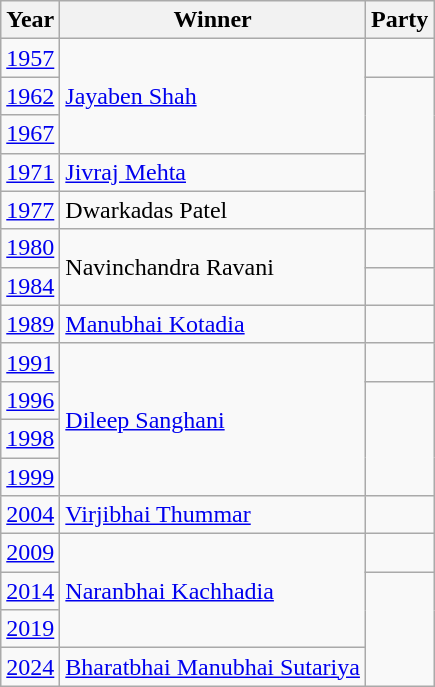<table class="wikitable sortable">
<tr>
<th>Year</th>
<th>Winner</th>
<th colspan=2>Party</th>
</tr>
<tr>
<td><a href='#'>1957</a></td>
<td rowspan="3"><a href='#'>Jayaben Shah</a></td>
<td></td>
</tr>
<tr>
<td><a href='#'>1962</a></td>
</tr>
<tr>
<td><a href='#'>1967</a></td>
</tr>
<tr>
<td><a href='#'>1971</a></td>
<td><a href='#'>Jivraj Mehta</a></td>
</tr>
<tr>
<td><a href='#'>1977</a></td>
<td>Dwarkadas Patel</td>
</tr>
<tr>
<td><a href='#'>1980</a></td>
<td rowspan="2">Navinchandra Ravani</td>
<td></td>
</tr>
<tr>
<td><a href='#'>1984</a></td>
<td></td>
</tr>
<tr>
<td><a href='#'>1989</a></td>
<td><a href='#'>Manubhai Kotadia</a></td>
<td></td>
</tr>
<tr>
<td><a href='#'>1991</a></td>
<td rowspan="4"><a href='#'>Dileep Sanghani</a></td>
<td></td>
</tr>
<tr>
<td><a href='#'>1996</a></td>
</tr>
<tr>
<td><a href='#'>1998</a></td>
</tr>
<tr>
<td><a href='#'>1999</a></td>
</tr>
<tr>
<td><a href='#'>2004</a></td>
<td><a href='#'>Virjibhai Thummar</a></td>
<td></td>
</tr>
<tr>
<td><a href='#'>2009</a></td>
<td rowspan="3"><a href='#'>Naranbhai Kachhadia</a></td>
<td></td>
</tr>
<tr>
<td><a href='#'>2014</a></td>
</tr>
<tr>
<td><a href='#'>2019</a></td>
</tr>
<tr>
<td><a href='#'>2024</a></td>
<td><a href='#'>Bharatbhai Manubhai Sutariya</a></td>
</tr>
</table>
